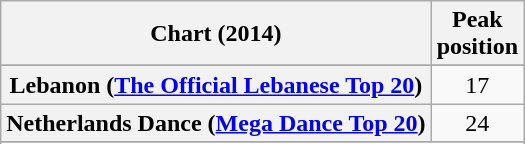<table class="wikitable sortable plainrowheaders">
<tr>
<th scope="col">Chart (2014)</th>
<th scope="col">Peak<br>position</th>
</tr>
<tr>
</tr>
<tr>
</tr>
<tr>
</tr>
<tr>
</tr>
<tr>
</tr>
<tr>
</tr>
<tr>
</tr>
<tr>
</tr>
<tr>
</tr>
<tr>
<th scope="row">Lebanon (<a href='#'>The Official Lebanese Top 20</a>)</th>
<td align="center">17</td>
</tr>
<tr>
<th scope="row">Netherlands Dance (<a href='#'>Mega Dance Top 20</a>)</th>
<td align=center>24</td>
</tr>
<tr>
</tr>
<tr>
</tr>
<tr>
</tr>
<tr>
</tr>
<tr>
</tr>
<tr>
</tr>
<tr>
</tr>
<tr>
</tr>
</table>
